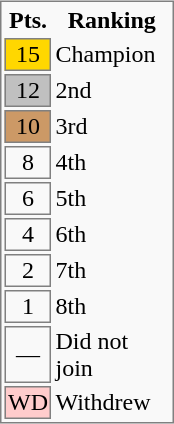<table bgcolor=#F9F9F9 style="float: right; border: 1px solid gray; margin: .46em 0 0 .2em;">
<tr>
<th width="25px">Pts.</th>
<th width="75px">Ranking</th>
</tr>
<tr>
<td bgcolor=gold align=center style="border: 1px solid gray;">15</td>
<td>Champion</td>
</tr>
<tr>
<td bgcolor=silver align=center style="border: 1px solid gray;">12</td>
<td>2nd</td>
</tr>
<tr>
<td bgcolor=#CC9966 align=center style="border: 1px solid gray;">10</td>
<td>3rd</td>
</tr>
<tr>
<td align=center style="border: 1px solid gray;">8</td>
<td>4th</td>
</tr>
<tr>
<td align=center style="border: 1px solid gray;">6</td>
<td>5th</td>
</tr>
<tr>
<td align=center style="border: 1px solid gray;">4</td>
<td>6th</td>
</tr>
<tr>
<td align=center style="border: 1px solid gray;">2</td>
<td>7th</td>
</tr>
<tr>
<td align=center style="border: 1px solid gray;">1</td>
<td>8th</td>
</tr>
<tr>
<td align=center style="border: 1px solid gray;">—</td>
<td>Did not join</td>
</tr>
<tr>
<td bgcolor=#FFCCCC align=center style="border: 1px solid gray;">WD</td>
<td>Withdrew</td>
</tr>
</table>
